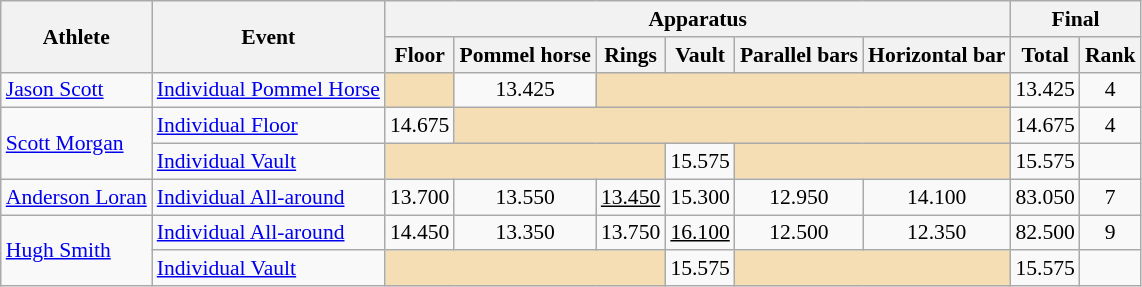<table class="wikitable" style="font-size:90%">
<tr>
<th rowspan="2">Athlete</th>
<th rowspan="2">Event</th>
<th colspan = "6">Apparatus</th>
<th colspan = "2">Final</th>
</tr>
<tr>
<th>Floor</th>
<th>Pommel horse</th>
<th>Rings</th>
<th>Vault</th>
<th>Parallel bars</th>
<th>Horizontal bar</th>
<th>Total</th>
<th>Rank</th>
</tr>
<tr>
<td><a href='#'>Jason Scott</a></td>
<td><a href='#'>Individual Pommel Horse</a></td>
<td align=center bgcolor=wheat></td>
<td align=center>13.425</td>
<td align=center colspan=4 bgcolor=wheat></td>
<td align=center>13.425</td>
<td align=center>4</td>
</tr>
<tr>
<td rowspan=2><a href='#'>Scott Morgan</a></td>
<td><a href='#'>Individual Floor</a></td>
<td align=center>14.675</td>
<td align=center colspan=5 bgcolor=wheat></td>
<td align=center>14.675</td>
<td align=center>4</td>
</tr>
<tr>
<td><a href='#'>Individual Vault</a></td>
<td align=center colspan=3 bgcolor=wheat></td>
<td align=center>15.575</td>
<td align=center colspan=2 bgcolor=wheat></td>
<td align=center>15.575</td>
<td align=center></td>
</tr>
<tr>
<td><a href='#'>Anderson Loran</a></td>
<td><a href='#'>Individual All-around</a></td>
<td align=center>13.700</td>
<td align=center>13.550</td>
<td align=center><u>13.450</u></td>
<td align=center>15.300</td>
<td align=center>12.950</td>
<td align=center>14.100</td>
<td align=center>83.050</td>
<td align=center>7</td>
</tr>
<tr>
<td rowspan=2><a href='#'>Hugh Smith</a></td>
<td><a href='#'>Individual All-around</a></td>
<td align=center>14.450</td>
<td align=center>13.350</td>
<td align=center>13.750</td>
<td align=center><u>16.100</u></td>
<td align=center>12.500</td>
<td align=center>12.350</td>
<td align=center>82.500</td>
<td align=center>9</td>
</tr>
<tr>
<td><a href='#'>Individual Vault</a></td>
<td align=center colspan=3 bgcolor=wheat></td>
<td align=center>15.575</td>
<td align=center colspan=2 bgcolor=wheat></td>
<td align=center>15.575</td>
<td align=center></td>
</tr>
</table>
